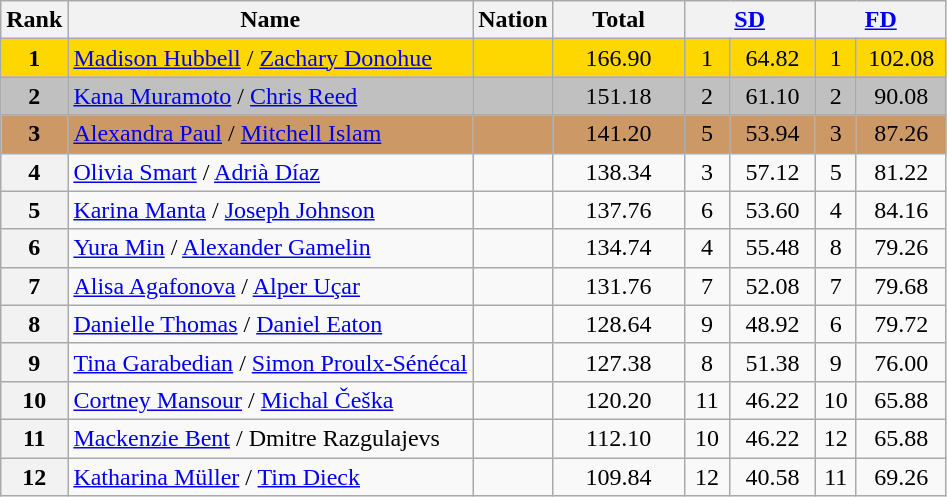<table class="wikitable sortable">
<tr>
<th>Rank</th>
<th>Name</th>
<th>Nation</th>
<th width="80px">Total</th>
<th colspan="2" width="80px"><a href='#'>SD</a></th>
<th colspan="2" width="80px"><a href='#'>FD</a></th>
</tr>
<tr bgcolor="gold">
<td align="center"><strong>1</strong></td>
<td><a href='#'>Madison Hubbell</a> / <a href='#'>Zachary Donohue</a></td>
<td></td>
<td align="center">166.90</td>
<td align="center">1</td>
<td align="center">64.82</td>
<td align="center">1</td>
<td align="center">102.08</td>
</tr>
<tr bgcolor="silver">
<td align="center"><strong>2</strong></td>
<td><a href='#'>Kana Muramoto</a> / <a href='#'>Chris Reed</a></td>
<td></td>
<td align="center">151.18</td>
<td align="center">2</td>
<td align="center">61.10</td>
<td align="center">2</td>
<td align="center">90.08</td>
</tr>
<tr bgcolor="cc9966">
<td align="center"><strong>3</strong></td>
<td><a href='#'>Alexandra Paul</a> / <a href='#'>Mitchell Islam</a></td>
<td></td>
<td align="center">141.20</td>
<td align="center">5</td>
<td align="center">53.94</td>
<td align="center">3</td>
<td align="center">87.26</td>
</tr>
<tr>
<th>4</th>
<td><a href='#'>Olivia Smart</a> / <a href='#'>Adrià Díaz</a></td>
<td></td>
<td align="center">138.34</td>
<td align="center">3</td>
<td align="center">57.12</td>
<td align="center">5</td>
<td align="center">81.22</td>
</tr>
<tr>
<th>5</th>
<td><a href='#'>Karina Manta</a> / <a href='#'>Joseph Johnson</a></td>
<td></td>
<td align="center">137.76</td>
<td align="center">6</td>
<td align="center">53.60</td>
<td align="center">4</td>
<td align="center">84.16</td>
</tr>
<tr>
<th>6</th>
<td><a href='#'>Yura Min</a> / <a href='#'>Alexander Gamelin</a></td>
<td></td>
<td align="center">134.74</td>
<td align="center">4</td>
<td align="center">55.48</td>
<td align="center">8</td>
<td align="center">79.26</td>
</tr>
<tr>
<th>7</th>
<td><a href='#'>Alisa Agafonova</a> / <a href='#'>Alper Uçar</a></td>
<td></td>
<td align="center">131.76</td>
<td align="center">7</td>
<td align="center">52.08</td>
<td align="center">7</td>
<td align="center">79.68</td>
</tr>
<tr>
<th>8</th>
<td><a href='#'>Danielle Thomas</a> / <a href='#'>Daniel Eaton</a></td>
<td></td>
<td align="center">128.64</td>
<td align="center">9</td>
<td align="center">48.92</td>
<td align="center">6</td>
<td align="center">79.72</td>
</tr>
<tr>
<th>9</th>
<td><a href='#'>Tina Garabedian</a> / <a href='#'>Simon Proulx-Sénécal</a></td>
<td></td>
<td align="center">127.38</td>
<td align="center">8</td>
<td align="center">51.38</td>
<td align="center">9</td>
<td align="center">76.00</td>
</tr>
<tr>
<th>10</th>
<td><a href='#'>Cortney Mansour</a> / <a href='#'>Michal Češka</a></td>
<td></td>
<td align="center">120.20</td>
<td align="center">11</td>
<td align="center">46.22</td>
<td align="center">10</td>
<td align="center">65.88</td>
</tr>
<tr>
<th>11</th>
<td><a href='#'>Mackenzie Bent</a> / Dmitre Razgulajevs</td>
<td></td>
<td align="center">112.10</td>
<td align="center">10</td>
<td align="center">46.22</td>
<td align="center">12</td>
<td align="center">65.88</td>
</tr>
<tr>
<th>12</th>
<td><a href='#'>Katharina Müller</a> / <a href='#'>Tim Dieck</a></td>
<td></td>
<td align="center">109.84</td>
<td align="center">12</td>
<td align="center">40.58</td>
<td align="center">11</td>
<td align="center">69.26</td>
</tr>
</table>
